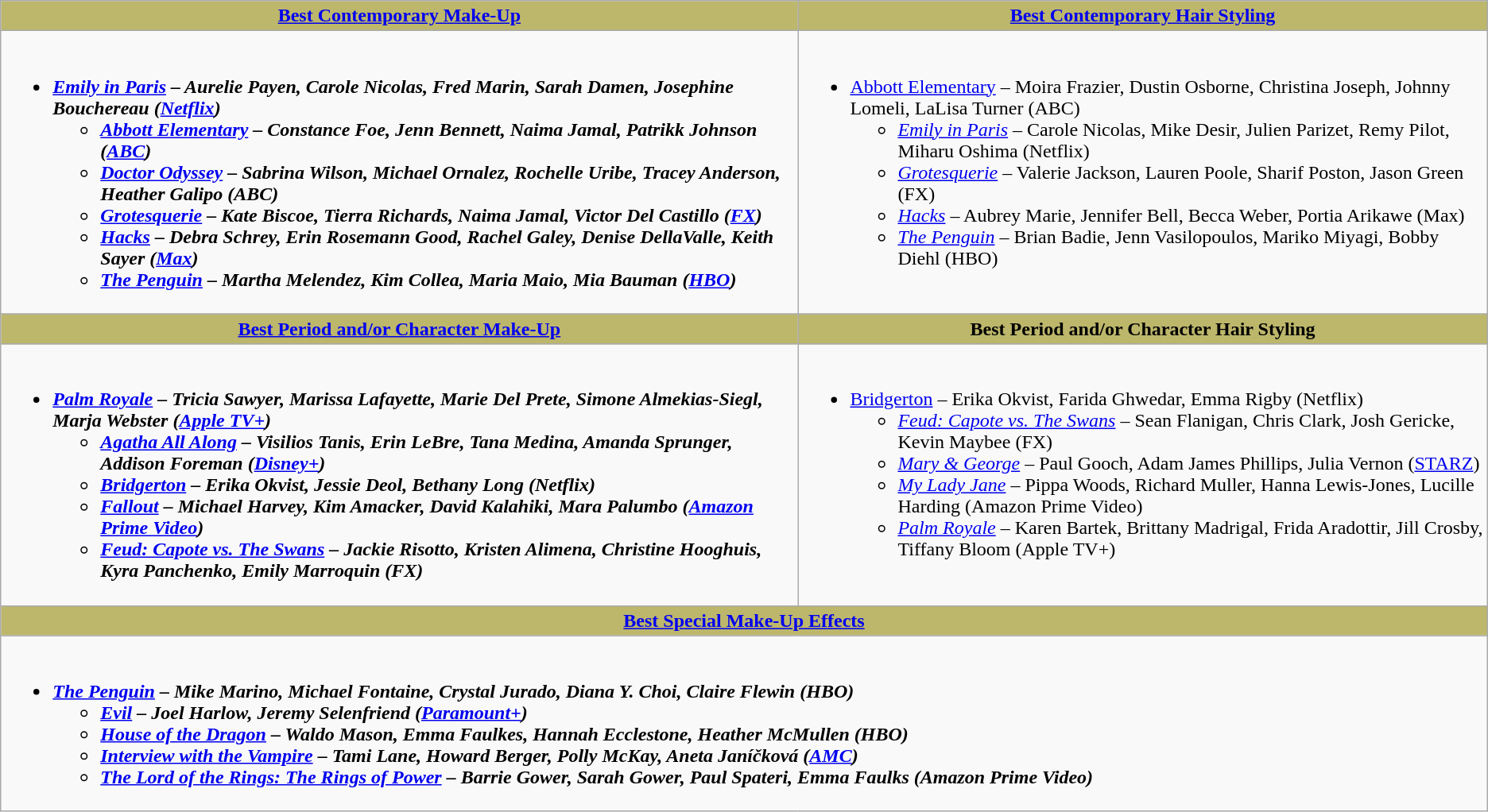<table class=wikitable>
<tr>
<th style="background:#BDB76B;"><a href='#'>Best Contemporary Make-Up</a></th>
<th style="background:#BDB76B;"><a href='#'>Best Contemporary Hair Styling</a></th>
</tr>
<tr>
<td valign="top"><br><ul><li><strong><em><a href='#'>Emily in Paris</a><em> – Aurelie Payen, Carole Nicolas, Fred Marin, Sarah Damen, Josephine Bouchereau (<a href='#'>Netflix</a>)<strong><ul><li></em><a href='#'>Abbott Elementary</a><em> – Constance Foe, Jenn Bennett, Naima Jamal, Patrikk Johnson (<a href='#'>ABC</a>)</li><li></em><a href='#'>Doctor Odyssey</a><em> – Sabrina Wilson, Michael Ornalez, Rochelle Uribe, Tracey Anderson, Heather Galipo (ABC)</li><li></em><a href='#'>Grotesquerie</a><em> – Kate Biscoe, Tierra Richards, Naima Jamal, Victor Del Castillo (<a href='#'>FX</a>)</li><li></em><a href='#'>Hacks</a><em> – Debra Schrey, Erin Rosemann Good, Rachel Galey, Denise DellaValle, Keith Sayer (<a href='#'>Max</a>)</li><li></em><a href='#'>The Penguin</a><em> – Martha Melendez, Kim Collea, Maria Maio, Mia Bauman (<a href='#'>HBO</a>)</li></ul></li></ul></td>
<td valign="top"><br><ul><li></em></strong><a href='#'>Abbott Elementary</a></em> – Moira Frazier, Dustin Osborne, Christina Joseph, Johnny Lomeli, LaLisa Turner (ABC)</strong><ul><li><em><a href='#'>Emily in Paris</a></em> – Carole Nicolas, Mike Desir, Julien Parizet, Remy Pilot, Miharu Oshima (Netflix)</li><li><em><a href='#'>Grotesquerie</a></em> – Valerie Jackson, Lauren Poole, Sharif Poston, Jason Green (FX)</li><li><em><a href='#'>Hacks</a></em> – Aubrey Marie, Jennifer Bell, Becca Weber, Portia Arikawe (Max)</li><li><em><a href='#'>The Penguin</a></em> – Brian Badie, Jenn Vasilopoulos, Mariko Miyagi, Bobby Diehl (HBO)</li></ul></li></ul></td>
</tr>
<tr>
<th style="background:#BDB76B;"><a href='#'>Best Period and/or Character Make-Up</a></th>
<th style="background:#BDB76B;">Best Period and/or Character Hair Styling</th>
</tr>
<tr>
<td valign="top"><br><ul><li><strong><em><a href='#'>Palm Royale</a><em> – Tricia Sawyer, Marissa Lafayette, Marie Del Prete, Simone Almekias-Siegl, Marja Webster (<a href='#'>Apple TV+</a>)<strong><ul><li></em><a href='#'>Agatha All Along</a><em> – Visilios Tanis, Erin LeBre, Tana Medina, Amanda Sprunger, Addison Foreman (<a href='#'>Disney+</a>)</li><li></em><a href='#'>Bridgerton</a><em> – Erika Okvist, Jessie Deol, Bethany Long (Netflix)</li><li></em><a href='#'>Fallout</a><em> – Michael Harvey, Kim Amacker, David Kalahiki, Mara Palumbo (<a href='#'>Amazon Prime Video</a>)</li><li></em><a href='#'>Feud: Capote vs. The Swans</a><em> – Jackie Risotto, Kristen Alimena, Christine Hooghuis, Kyra Panchenko, Emily Marroquin (FX)</li></ul></li></ul></td>
<td valign="top"><br><ul><li></em></strong><a href='#'>Bridgerton</a></em> – Erika Okvist, Farida Ghwedar, Emma Rigby (Netflix)</strong><ul><li><em><a href='#'>Feud: Capote vs. The Swans</a></em> – Sean Flanigan, Chris Clark, Josh Gericke, Kevin Maybee (FX)</li><li><em><a href='#'>Mary & George</a></em> – Paul Gooch, Adam James Phillips, Julia Vernon (<a href='#'>STARZ</a>)</li><li><em><a href='#'>My Lady Jane</a></em> – Pippa Woods, Richard Muller, Hanna Lewis-Jones, Lucille Harding (Amazon Prime Video)</li><li><em><a href='#'>Palm Royale</a></em> – Karen Bartek, Brittany Madrigal, Frida Aradottir, Jill Crosby, Tiffany Bloom (Apple TV+)</li></ul></li></ul></td>
</tr>
<tr>
<th colspan="2" style="background:#BDB76B;"><a href='#'>Best Special Make-Up Effects</a></th>
</tr>
<tr>
<td colspan="2" valign="top"><br><ul><li><strong><em><a href='#'>The Penguin</a><em> – Mike Marino, Michael Fontaine, Crystal Jurado, Diana Y. Choi, Claire Flewin (HBO)<strong><ul><li></em><a href='#'>Evil</a><em> – Joel Harlow, Jeremy Selenfriend (<a href='#'>Paramount+</a>)</li><li></em><a href='#'>House of the Dragon</a><em> – Waldo Mason, Emma Faulkes, Hannah Ecclestone, Heather McMullen (HBO)</li><li></em><a href='#'>Interview with the Vampire</a><em> – Tami Lane, Howard Berger, Polly McKay, Aneta Janíčková (<a href='#'>AMC</a>)</li><li></em><a href='#'>The Lord of the Rings: The Rings of Power</a><em> – Barrie Gower, Sarah Gower, Paul Spateri, Emma Faulks (Amazon Prime Video)</li></ul></li></ul></td>
</tr>
</table>
